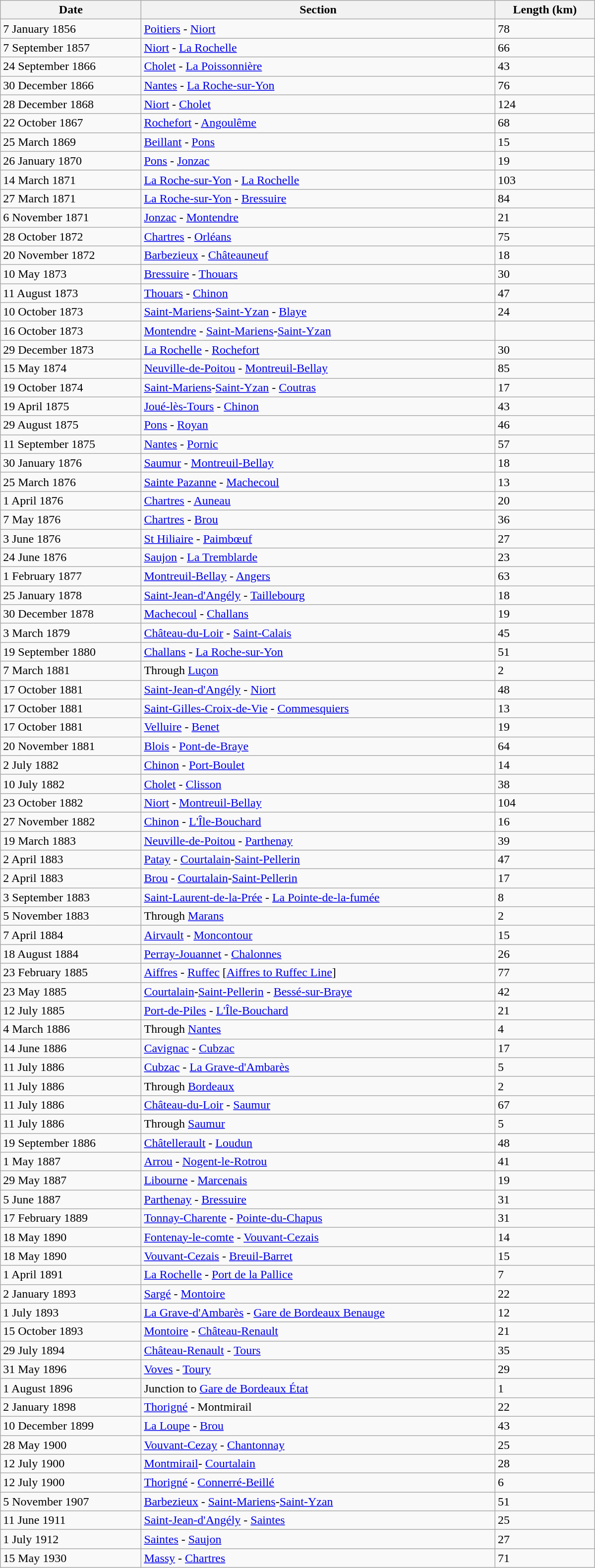<table class="wikitable" width="800">
<tr>
<th>Date</th>
<th>Section</th>
<th>Length (km)</th>
</tr>
<tr>
<td>7 January 1856</td>
<td><a href='#'>Poitiers</a> - <a href='#'>Niort</a></td>
<td>78</td>
</tr>
<tr>
<td>7 September 1857</td>
<td><a href='#'>Niort</a> - <a href='#'>La Rochelle</a></td>
<td>66</td>
</tr>
<tr>
<td>24 September 1866</td>
<td><a href='#'>Cholet</a> - <a href='#'>La Poissonnière</a></td>
<td>43</td>
</tr>
<tr>
<td>30 December 1866</td>
<td><a href='#'>Nantes</a> - <a href='#'>La Roche-sur-Yon</a></td>
<td>76</td>
</tr>
<tr>
<td>28 December 1868</td>
<td><a href='#'>Niort</a> - <a href='#'>Cholet</a></td>
<td>124</td>
</tr>
<tr>
<td>22 October 1867</td>
<td><a href='#'>Rochefort</a> - <a href='#'>Angoulême</a></td>
<td>68</td>
</tr>
<tr>
<td>25 March 1869</td>
<td><a href='#'>Beillant</a> - <a href='#'>Pons</a></td>
<td>15</td>
</tr>
<tr>
<td>26 January 1870</td>
<td><a href='#'>Pons</a> - <a href='#'>Jonzac</a></td>
<td>19</td>
</tr>
<tr>
<td>14 March 1871</td>
<td><a href='#'>La Roche-sur-Yon</a> - <a href='#'>La Rochelle</a></td>
<td>103</td>
</tr>
<tr>
<td>27 March 1871</td>
<td><a href='#'>La Roche-sur-Yon</a> - <a href='#'>Bressuire</a></td>
<td>84</td>
</tr>
<tr>
<td>6 November 1871</td>
<td><a href='#'>Jonzac</a> - <a href='#'>Montendre</a></td>
<td>21</td>
</tr>
<tr>
<td>28 October 1872</td>
<td><a href='#'>Chartres</a> - <a href='#'>Orléans</a></td>
<td>75</td>
</tr>
<tr>
<td>20 November 1872</td>
<td><a href='#'>Barbezieux</a> - <a href='#'>Châteauneuf</a></td>
<td>18</td>
</tr>
<tr>
<td>10 May 1873</td>
<td><a href='#'>Bressuire</a> - <a href='#'>Thouars</a></td>
<td>30</td>
</tr>
<tr>
<td>11 August 1873</td>
<td><a href='#'>Thouars</a> - <a href='#'>Chinon</a></td>
<td>47</td>
</tr>
<tr>
<td>10 October 1873</td>
<td><a href='#'>Saint-Mariens</a>-<a href='#'>Saint-Yzan</a> - <a href='#'>Blaye</a></td>
<td>24</td>
</tr>
<tr>
<td>16 October 1873</td>
<td><a href='#'>Montendre</a> - <a href='#'>Saint-Mariens</a>-<a href='#'>Saint-Yzan</a></td>
<td></td>
</tr>
<tr>
<td>29 December 1873</td>
<td><a href='#'>La Rochelle</a> - <a href='#'>Rochefort</a></td>
<td>30</td>
</tr>
<tr>
<td>15 May 1874</td>
<td><a href='#'>Neuville-de-Poitou</a> - <a href='#'>Montreuil-Bellay</a></td>
<td>85</td>
</tr>
<tr>
<td>19 October 1874</td>
<td><a href='#'>Saint-Mariens</a>-<a href='#'>Saint-Yzan</a> - <a href='#'>Coutras</a></td>
<td>17</td>
</tr>
<tr>
<td>19 April 1875</td>
<td><a href='#'>Joué-lès-Tours</a> - <a href='#'>Chinon</a></td>
<td>43</td>
</tr>
<tr>
<td>29 August 1875</td>
<td><a href='#'>Pons</a> - <a href='#'>Royan</a></td>
<td>46</td>
</tr>
<tr>
<td>11 September 1875</td>
<td><a href='#'>Nantes</a> - <a href='#'>Pornic</a></td>
<td>57</td>
</tr>
<tr>
<td>30 January 1876</td>
<td><a href='#'>Saumur</a> - <a href='#'>Montreuil-Bellay</a></td>
<td>18</td>
</tr>
<tr>
<td>25 March 1876</td>
<td><a href='#'>Sainte Pazanne</a> - <a href='#'>Machecoul</a></td>
<td>13</td>
</tr>
<tr>
<td>1 April 1876</td>
<td><a href='#'>Chartres</a> - <a href='#'>Auneau</a></td>
<td>20</td>
</tr>
<tr>
<td>7 May 1876</td>
<td><a href='#'>Chartres</a> - <a href='#'>Brou</a></td>
<td>36</td>
</tr>
<tr>
<td>3 June 1876</td>
<td><a href='#'>St Hiliaire</a> - <a href='#'>Paimbœuf</a></td>
<td>27</td>
</tr>
<tr>
<td>24 June 1876</td>
<td><a href='#'>Saujon</a> - <a href='#'>La Tremblarde</a></td>
<td>23</td>
</tr>
<tr>
<td>1 February 1877</td>
<td><a href='#'>Montreuil-Bellay</a> - <a href='#'>Angers</a></td>
<td>63</td>
</tr>
<tr>
<td>25 January 1878</td>
<td><a href='#'>Saint-Jean-d'Angély</a> - <a href='#'>Taillebourg</a></td>
<td>18</td>
</tr>
<tr>
<td>30 December 1878</td>
<td><a href='#'>Machecoul</a> - <a href='#'>Challans</a></td>
<td>19</td>
</tr>
<tr>
<td>3 March 1879</td>
<td><a href='#'>Château-du-Loir</a> - <a href='#'>Saint-Calais</a></td>
<td>45</td>
</tr>
<tr>
<td>19 September 1880</td>
<td><a href='#'>Challans</a> - <a href='#'>La Roche-sur-Yon</a></td>
<td>51</td>
</tr>
<tr>
<td>7 March 1881</td>
<td>Through <a href='#'>Luçon</a></td>
<td>2</td>
</tr>
<tr>
<td>17 October 1881</td>
<td><a href='#'>Saint-Jean-d'Angély</a> - <a href='#'>Niort</a></td>
<td>48</td>
</tr>
<tr>
<td>17 October 1881</td>
<td><a href='#'>Saint-Gilles-Croix-de-Vie</a> - <a href='#'>Commesquiers</a></td>
<td>13</td>
</tr>
<tr>
<td>17 October 1881</td>
<td><a href='#'>Velluire</a> - <a href='#'>Benet</a></td>
<td>19</td>
</tr>
<tr>
<td>20 November 1881</td>
<td><a href='#'>Blois</a> - <a href='#'>Pont-de-Braye</a></td>
<td>64</td>
</tr>
<tr>
<td>2 July 1882</td>
<td><a href='#'>Chinon</a> - <a href='#'>Port-Boulet</a></td>
<td>14</td>
</tr>
<tr>
<td>10 July 1882</td>
<td><a href='#'>Cholet</a> - <a href='#'>Clisson</a></td>
<td>38</td>
</tr>
<tr>
<td>23 October 1882</td>
<td><a href='#'>Niort</a> - <a href='#'>Montreuil-Bellay</a></td>
<td>104</td>
</tr>
<tr>
<td>27 November 1882</td>
<td><a href='#'>Chinon</a> - <a href='#'>L'Île-Bouchard</a></td>
<td>16</td>
</tr>
<tr>
<td>19 March 1883</td>
<td><a href='#'>Neuville-de-Poitou</a> - <a href='#'>Parthenay</a></td>
<td>39</td>
</tr>
<tr>
<td>2 April 1883</td>
<td><a href='#'>Patay</a> - <a href='#'>Courtalain</a>-<a href='#'>Saint-Pellerin</a></td>
<td>47</td>
</tr>
<tr>
<td>2 April 1883</td>
<td><a href='#'>Brou</a> - <a href='#'>Courtalain</a>-<a href='#'>Saint-Pellerin</a></td>
<td>17</td>
</tr>
<tr>
<td>3 September 1883</td>
<td><a href='#'>Saint-Laurent-de-la-Prée</a> - <a href='#'>La Pointe-de-la-fumée</a></td>
<td>8</td>
</tr>
<tr>
<td>5 November 1883</td>
<td>Through <a href='#'>Marans</a></td>
<td>2</td>
</tr>
<tr>
<td>7 April 1884</td>
<td><a href='#'>Airvault</a> - <a href='#'>Moncontour</a></td>
<td>15</td>
</tr>
<tr>
<td>18 August 1884</td>
<td><a href='#'>Perray-Jouannet</a> - <a href='#'>Chalonnes</a></td>
<td>26</td>
</tr>
<tr>
<td>23 February 1885</td>
<td><a href='#'>Aiffres</a> - <a href='#'>Ruffec</a> [<a href='#'>Aiffres to Ruffec Line</a>]</td>
<td>77</td>
</tr>
<tr>
<td>23 May 1885</td>
<td><a href='#'>Courtalain</a>-<a href='#'>Saint-Pellerin</a> - <a href='#'>Bessé-sur-Braye</a></td>
<td>42</td>
</tr>
<tr>
<td>12 July 1885</td>
<td><a href='#'>Port-de-Piles</a> - <a href='#'>L'Île-Bouchard</a></td>
<td>21</td>
</tr>
<tr>
<td>4 March 1886</td>
<td>Through <a href='#'>Nantes</a></td>
<td>4</td>
</tr>
<tr>
<td>14 June 1886</td>
<td><a href='#'>Cavignac</a> - <a href='#'>Cubzac</a></td>
<td>17</td>
</tr>
<tr>
<td>11 July 1886</td>
<td><a href='#'>Cubzac</a> - <a href='#'>La Grave-d'Ambarès</a></td>
<td>5</td>
</tr>
<tr>
<td>11 July 1886</td>
<td>Through <a href='#'>Bordeaux</a></td>
<td>2</td>
</tr>
<tr>
<td>11 July 1886</td>
<td><a href='#'>Château-du-Loir</a> - <a href='#'>Saumur</a></td>
<td>67</td>
</tr>
<tr>
<td>11 July 1886</td>
<td>Through <a href='#'>Saumur</a></td>
<td>5</td>
</tr>
<tr>
<td>19 September 1886</td>
<td><a href='#'>Châtellerault</a> - <a href='#'>Loudun</a></td>
<td>48</td>
</tr>
<tr>
<td>1 May 1887</td>
<td><a href='#'>Arrou</a> - <a href='#'>Nogent-le-Rotrou</a></td>
<td>41</td>
</tr>
<tr>
<td>29 May 1887</td>
<td><a href='#'>Libourne</a> - <a href='#'>Marcenais</a></td>
<td>19</td>
</tr>
<tr>
<td>5 June 1887</td>
<td><a href='#'>Parthenay</a> - <a href='#'>Bressuire</a></td>
<td>31</td>
</tr>
<tr>
<td>17 February 1889</td>
<td><a href='#'>Tonnay-Charente</a> - <a href='#'>Pointe-du-Chapus</a></td>
<td>31</td>
</tr>
<tr>
<td>18 May 1890</td>
<td><a href='#'>Fontenay-le-comte</a> - <a href='#'>Vouvant-Cezais</a></td>
<td>14</td>
</tr>
<tr>
<td>18 May 1890</td>
<td><a href='#'>Vouvant-Cezais</a> - <a href='#'>Breuil-Barret</a></td>
<td>15</td>
</tr>
<tr>
<td>1 April 1891</td>
<td><a href='#'>La Rochelle</a> - <a href='#'>Port de la Pallice</a></td>
<td>7</td>
</tr>
<tr>
<td>2 January 1893</td>
<td><a href='#'>Sargé</a> - <a href='#'>Montoire</a></td>
<td>22</td>
</tr>
<tr>
<td>1 July 1893</td>
<td><a href='#'>La Grave-d'Ambarès</a> - <a href='#'>Gare de Bordeaux Benauge</a></td>
<td>12</td>
</tr>
<tr>
<td>15 October 1893</td>
<td><a href='#'>Montoire</a> - <a href='#'>Château-Renault</a></td>
<td>21</td>
</tr>
<tr>
<td>29 July 1894</td>
<td><a href='#'>Château-Renault</a> - <a href='#'>Tours</a></td>
<td>35</td>
</tr>
<tr>
<td>31 May 1896</td>
<td><a href='#'>Voves</a> - <a href='#'>Toury</a></td>
<td>29</td>
</tr>
<tr>
<td>1 August 1896</td>
<td>Junction to <a href='#'>Gare de Bordeaux État</a></td>
<td>1</td>
</tr>
<tr>
<td>2 January 1898</td>
<td><a href='#'>Thorigné</a> - Montmirail</td>
<td>22</td>
</tr>
<tr>
<td>10 December 1899</td>
<td><a href='#'>La Loupe</a> - <a href='#'>Brou</a></td>
<td>43</td>
</tr>
<tr>
<td>28 May 1900</td>
<td><a href='#'>Vouvant-Cezay</a> - <a href='#'>Chantonnay</a></td>
<td>25</td>
</tr>
<tr>
<td>12 July 1900</td>
<td><a href='#'>Montmirail</a>- <a href='#'>Courtalain</a></td>
<td>28</td>
</tr>
<tr>
<td>12 July 1900</td>
<td><a href='#'>Thorigné</a> - <a href='#'>Connerré-Beillé</a></td>
<td>6</td>
</tr>
<tr>
<td>5 November 1907</td>
<td><a href='#'>Barbezieux</a> - <a href='#'>Saint-Mariens</a>-<a href='#'>Saint-Yzan</a></td>
<td>51</td>
</tr>
<tr>
<td>11 June 1911</td>
<td><a href='#'>Saint-Jean-d'Angély</a> - <a href='#'>Saintes</a></td>
<td>25</td>
</tr>
<tr>
<td>1 July 1912</td>
<td><a href='#'>Saintes</a> - <a href='#'>Saujon</a></td>
<td>27</td>
</tr>
<tr>
<td>15 May 1930</td>
<td><a href='#'>Massy</a> - <a href='#'>Chartres</a></td>
<td>71</td>
</tr>
</table>
